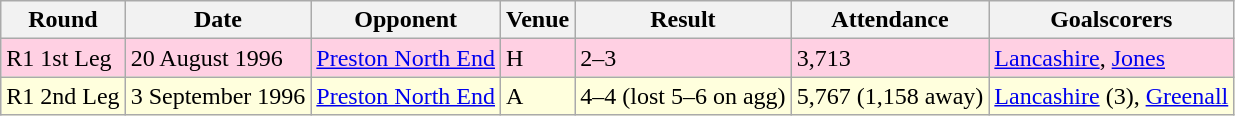<table class="wikitable">
<tr>
<th>Round</th>
<th>Date</th>
<th>Opponent</th>
<th>Venue</th>
<th>Result</th>
<th>Attendance</th>
<th>Goalscorers</th>
</tr>
<tr style="background-color: #ffd0e3;">
<td>R1 1st Leg</td>
<td>20 August 1996</td>
<td><a href='#'>Preston North End</a></td>
<td>H</td>
<td>2–3</td>
<td>3,713</td>
<td><a href='#'>Lancashire</a>, <a href='#'>Jones</a></td>
</tr>
<tr style="background-color: #ffffdd;">
<td>R1 2nd Leg</td>
<td>3 September 1996</td>
<td><a href='#'>Preston North End</a></td>
<td>A</td>
<td>4–4 (lost 5–6 on agg)</td>
<td>5,767 (1,158 away)</td>
<td><a href='#'>Lancashire</a> (3), <a href='#'>Greenall</a></td>
</tr>
</table>
